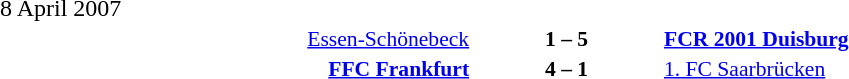<table width=100% cellspacing=1>
<tr>
<th width=25%></th>
<th width=10%></th>
<th width=25%></th>
<th></th>
</tr>
<tr>
<td>8 April 2007</td>
</tr>
<tr style=font-size:90%>
<td align=right><a href='#'>Essen-Schönebeck</a></td>
<td align=center><strong>1 – 5</strong></td>
<td><strong><a href='#'>FCR 2001 Duisburg</a></strong></td>
</tr>
<tr style=font-size:90%>
<td align=right><strong><a href='#'>FFC Frankfurt</a></strong></td>
<td align=center><strong>4 – 1</strong></td>
<td><a href='#'>1. FC Saarbrücken</a></td>
</tr>
</table>
